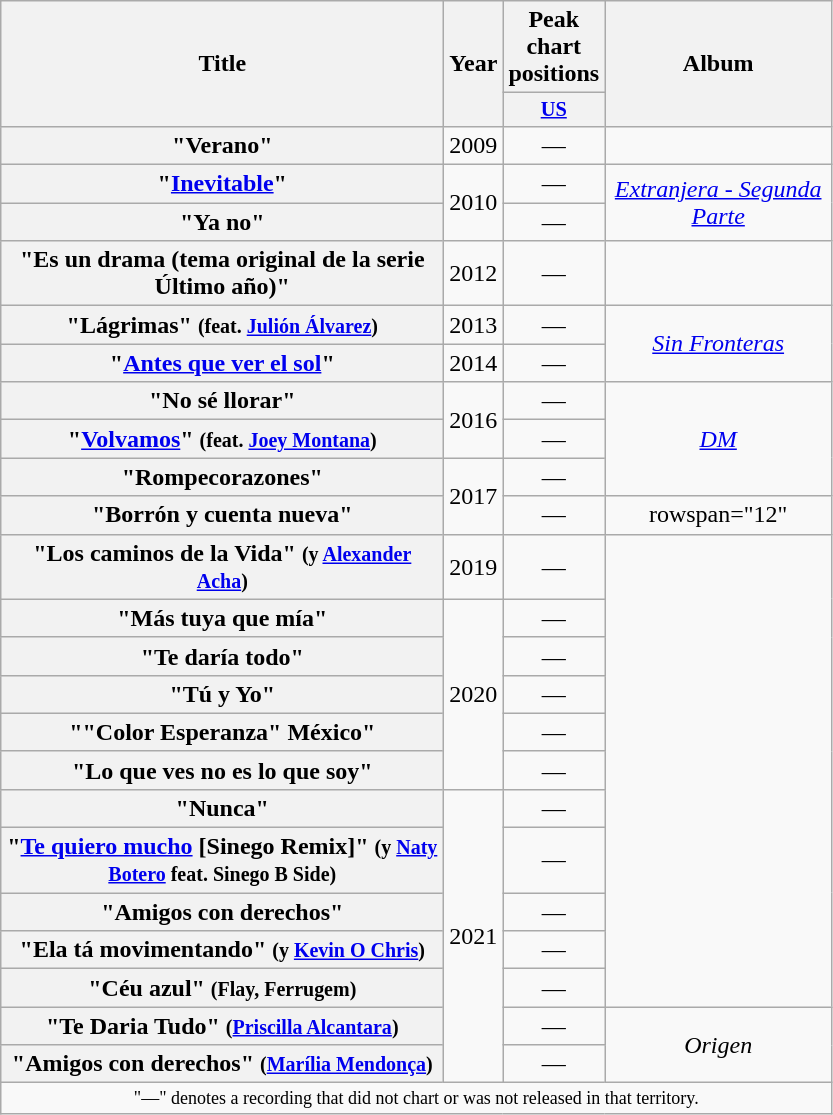<table class="wikitable plainrowheaders" style="text-align:center;">
<tr>
<th scope="col" rowspan="2" style="width:18em;">Title</th>
<th scope="col" rowspan="2" style="width:1em;">Year</th>
<th scope="col" colspan="1">Peak chart positions</th>
<th scope="col" rowspan="2" style="width:9em;">Album</th>
</tr>
<tr>
<th style="width:2.5em; font-size:85%"><a href='#'>US</a></th>
</tr>
<tr>
<th scope="row">"Verano"</th>
<td>2009</td>
<td>—</td>
<td></td>
</tr>
<tr>
<th scope="row">"<a href='#'>Inevitable</a>"</th>
<td rowspan="2">2010</td>
<td>—</td>
<td rowspan="2"><em><a href='#'>Extranjera - Segunda Parte</a></em></td>
</tr>
<tr>
<th scope="row">"Ya no"</th>
<td>—</td>
</tr>
<tr>
<th scope="row">"Es un drama (tema original de la serie Último año)"</th>
<td>2012</td>
<td>—</td>
<td></td>
</tr>
<tr>
<th scope="row">"Lágrimas" <small>(feat. <a href='#'>Julión Álvarez</a>)</small></th>
<td>2013</td>
<td>—</td>
<td rowspan="2"><em><a href='#'>Sin Fronteras</a></em></td>
</tr>
<tr>
<th scope="row">"<a href='#'>Antes que ver el sol</a>"</th>
<td>2014</td>
<td>—</td>
</tr>
<tr>
<th scope="row">"No sé llorar"</th>
<td rowspan="2">2016</td>
<td>—</td>
<td rowspan="3"><em><a href='#'>DM</a></em></td>
</tr>
<tr>
<th scope="row">"<a href='#'>Volvamos</a>" <small>(feat. <a href='#'>Joey Montana</a>)</small></th>
<td>—</td>
</tr>
<tr>
<th scope="row">"Rompecorazones"</th>
<td rowspan="2">2017</td>
<td>—</td>
</tr>
<tr>
<th scope="row">"Borrón y cuenta nueva"</th>
<td>—</td>
<td>rowspan="12" </td>
</tr>
<tr>
<th scope="row">"Los caminos de la Vida" <small>(y <a href='#'>Alexander Acha</a>)</small></th>
<td>2019</td>
<td>—</td>
</tr>
<tr>
<th scope="row">"Más tuya que mía"</th>
<td rowspan="5">2020</td>
<td>—</td>
</tr>
<tr>
<th scope="row">"Te daría todo"</th>
<td>—</td>
</tr>
<tr>
<th scope="row">"Tú y Yo"</th>
<td>—</td>
</tr>
<tr>
<th scope="row">""Color Esperanza" México"</th>
<td>—</td>
</tr>
<tr>
<th scope="row">"Lo que ves no es lo que soy"</th>
<td>—</td>
</tr>
<tr>
<th scope="row">"Nunca"</th>
<td rowspan="7">2021</td>
<td>—</td>
</tr>
<tr>
<th scope="row">"<a href='#'>Te quiero mucho</a> [Sinego Remix]" <small>(y <a href='#'>Naty Botero</a> feat. Sinego B Side)</small></th>
<td>—</td>
</tr>
<tr>
<th scope="row">"Amigos con derechos"</th>
<td>—</td>
</tr>
<tr>
<th scope="row">"Ela tá movimentando" <small>(y <a href='#'>Kevin O Chris</a>)</small></th>
<td>—</td>
</tr>
<tr>
<th scope="row">"Céu azul" <small>(Flay, Ferrugem)</small></th>
<td>—</td>
</tr>
<tr>
<th scope="row">"Te Daria Tudo" <small>(<a href='#'>Priscilla Alcantara</a>)</small></th>
<td>—</td>
<td rowspan="2"><em>Origen</em></td>
</tr>
<tr>
<th scope="row">"Amigos con derechos" <small>(<a href='#'>Marília Mendonça</a>)</small></th>
<td>—</td>
</tr>
<tr>
<td colspan="5" style="font-size:9pt">"—" denotes a recording that did not chart or was not released in that territory.</td>
</tr>
</table>
